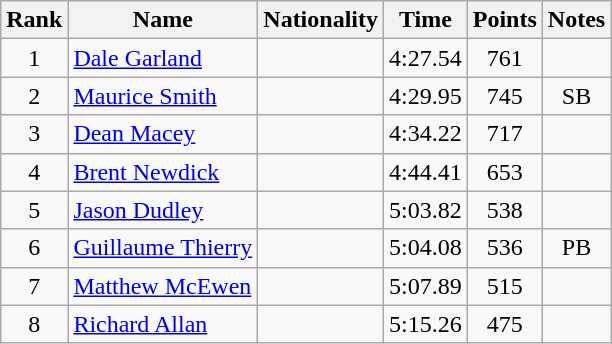<table class="wikitable sortable" style="text-align:center">
<tr>
<th>Rank</th>
<th>Name</th>
<th>Nationality</th>
<th>Time</th>
<th>Points</th>
<th>Notes</th>
</tr>
<tr>
<td>1</td>
<td align="left"><a href='#'>Dale Garland</a></td>
<td align=left></td>
<td>4:27.54</td>
<td>761</td>
<td></td>
</tr>
<tr>
<td>2</td>
<td align="left"><a href='#'>Maurice Smith</a></td>
<td align=left></td>
<td>4:29.95</td>
<td>745</td>
<td>SB</td>
</tr>
<tr>
<td>3</td>
<td align="left"><a href='#'>Dean Macey</a></td>
<td align=left></td>
<td>4:34.22</td>
<td>717</td>
<td></td>
</tr>
<tr>
<td>4</td>
<td align="left"><a href='#'>Brent Newdick</a></td>
<td align=left></td>
<td>4:44.41</td>
<td>653</td>
<td></td>
</tr>
<tr>
<td>5</td>
<td align="left"><a href='#'>Jason Dudley</a></td>
<td align=left></td>
<td>5:03.82</td>
<td>538</td>
<td></td>
</tr>
<tr>
<td>6</td>
<td align="left"><a href='#'>Guillaume Thierry</a></td>
<td align=left></td>
<td>5:04.08</td>
<td>536</td>
<td>PB</td>
</tr>
<tr>
<td>7</td>
<td align="left"><a href='#'>Matthew McEwen</a></td>
<td align=left></td>
<td>5:07.89</td>
<td>515</td>
<td></td>
</tr>
<tr>
<td>8</td>
<td align="left"><a href='#'>Richard Allan</a></td>
<td align=left></td>
<td>5:15.26</td>
<td>475</td>
<td></td>
</tr>
</table>
